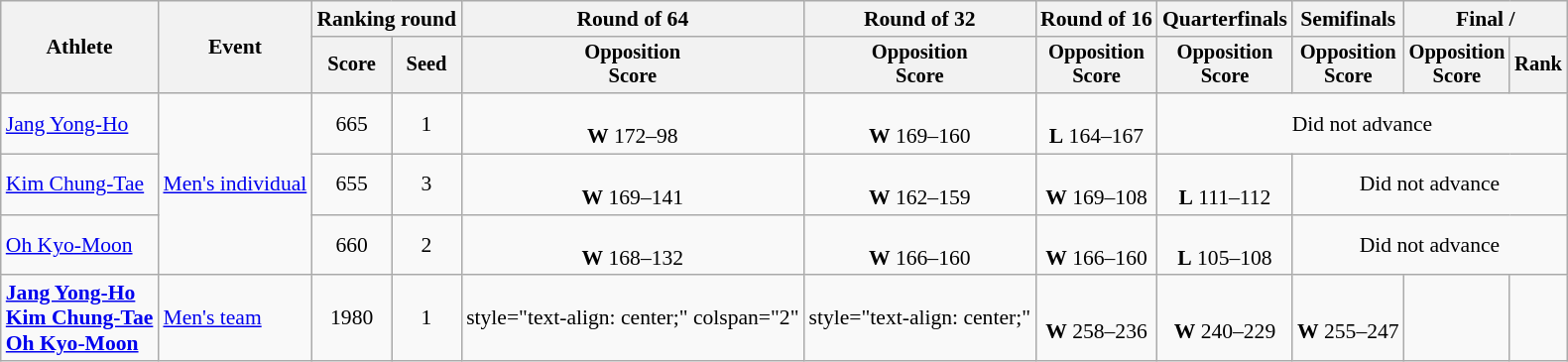<table class="wikitable" style="font-size:90%">
<tr>
<th rowspan="2">Athlete</th>
<th rowspan="2">Event</th>
<th colspan="2">Ranking round</th>
<th>Round of 64</th>
<th>Round of 32</th>
<th>Round of 16</th>
<th>Quarterfinals</th>
<th>Semifinals</th>
<th colspan="2">Final / </th>
</tr>
<tr style="font-size:95%">
<th>Score</th>
<th>Seed</th>
<th>Opposition<br>Score</th>
<th>Opposition<br>Score</th>
<th>Opposition<br>Score</th>
<th>Opposition<br>Score</th>
<th>Opposition<br>Score</th>
<th>Opposition<br>Score</th>
<th>Rank</th>
</tr>
<tr>
<td style="text-align: left;"><a href='#'>Jang Yong-Ho</a></td>
<td rowspan=3 style="text-align: left;"><a href='#'>Men's individual</a></td>
<td style="text-align: center;">665</td>
<td style="text-align: center;">1</td>
<td style="text-align: center;"><br><strong>W</strong> 172–98</td>
<td style="text-align: center;"><br><strong>W</strong> 169–160</td>
<td style="text-align: center;"><br><strong>L</strong> 164–167</td>
<td style="text-align: center;" colspan=4>Did not advance</td>
</tr>
<tr>
<td style="text-align: left;"><a href='#'>Kim Chung-Tae</a></td>
<td style="text-align: center;">655</td>
<td style="text-align: center;">3</td>
<td style="text-align: center;"><br><strong>W</strong> 169–141</td>
<td style="text-align: center;"><br><strong>W</strong> 162–159</td>
<td style="text-align: center;"><br><strong>W</strong> 169–108</td>
<td style="text-align: center;"><br><strong>L</strong> 111–112</td>
<td style="text-align: center;" colspan=3>Did not advance</td>
</tr>
<tr>
<td style="text-align: left;"><a href='#'>Oh Kyo-Moon</a></td>
<td style="text-align: center;">660</td>
<td style="text-align: center;">2</td>
<td style="text-align: center;"><br><strong>W</strong> 168–132</td>
<td style="text-align: center;"><br><strong>W</strong> 166–160</td>
<td style="text-align: center;"><br><strong>W</strong> 166–160</td>
<td style="text-align: center;"><br><strong>L</strong> 105–108</td>
<td style="text-align: center;" colspan=3>Did not advance</td>
</tr>
<tr>
<td style="text-align: left;"><strong><a href='#'>Jang Yong-Ho</a></strong><br> <strong><a href='#'>Kim Chung-Tae</a></strong><br> <strong><a href='#'>Oh Kyo-Moon</a></strong></td>
<td style="text-align: left;"><a href='#'>Men's team</a></td>
<td style="text-align: center;">1980</td>
<td style="text-align: center;">1</td>
<td>style="text-align: center;" colspan="2" </td>
<td>style="text-align: center;" </td>
<td style="text-align: center;"><br><strong>W</strong> 258–236</td>
<td style="text-align: center;"><br><strong>W</strong> 240–229</td>
<td style="text-align: center;"><br><strong>W</strong> 255–247</td>
<td style="text-align: center;"></td>
</tr>
</table>
